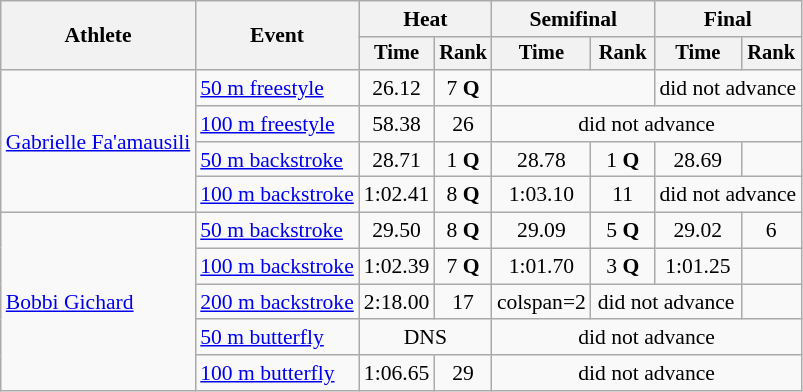<table class=wikitable style="font-size:90%">
<tr>
<th rowspan=2>Athlete</th>
<th rowspan=2>Event</th>
<th colspan="2">Heat</th>
<th colspan="2">Semifinal</th>
<th colspan="2">Final</th>
</tr>
<tr style="font-size:95%">
<th>Time</th>
<th>Rank</th>
<th>Time</th>
<th>Rank</th>
<th>Time</th>
<th>Rank</th>
</tr>
<tr align=center>
<td align=left rowspan=4><a href='#'>Gabrielle Fa'amausili</a></td>
<td align=left><a href='#'>50 m freestyle</a></td>
<td>26.12</td>
<td>7 <strong>Q</strong></td>
<td colspan=2></td>
<td colspan=2>did not advance</td>
</tr>
<tr align=center>
<td align=left><a href='#'>100 m freestyle</a></td>
<td>58.38</td>
<td>26</td>
<td colspan=4>did not advance</td>
</tr>
<tr align=center>
<td align=left><a href='#'>50 m backstroke</a></td>
<td>28.71</td>
<td>1 <strong>Q</strong></td>
<td>28.78</td>
<td>1 <strong>Q</strong></td>
<td>28.69</td>
<td></td>
</tr>
<tr align=center>
<td align=left><a href='#'>100 m backstroke</a></td>
<td>1:02.41</td>
<td>8 <strong>Q</strong></td>
<td>1:03.10</td>
<td>11</td>
<td colspan=2>did not advance</td>
</tr>
<tr align=center>
<td align=left rowspan=5><a href='#'>Bobbi Gichard</a></td>
<td align=left><a href='#'>50 m backstroke</a></td>
<td>29.50</td>
<td>8 <strong>Q</strong></td>
<td>29.09</td>
<td>5 <strong>Q</strong></td>
<td>29.02</td>
<td>6</td>
</tr>
<tr align=center>
<td align=left><a href='#'>100 m backstroke</a></td>
<td>1:02.39</td>
<td>7 <strong>Q</strong></td>
<td>1:01.70</td>
<td>3 <strong>Q</strong></td>
<td>1:01.25</td>
<td></td>
</tr>
<tr align=center>
<td align=left><a href='#'>200 m backstroke</a></td>
<td>2:18.00</td>
<td>17</td>
<td>colspan=2 </td>
<td colspan=2>did not advance</td>
</tr>
<tr align=center>
<td align=left><a href='#'>50 m butterfly</a></td>
<td colspan=2>DNS</td>
<td colspan=4>did not advance</td>
</tr>
<tr align=center>
<td align=left><a href='#'>100 m butterfly</a></td>
<td>1:06.65</td>
<td>29</td>
<td colspan=4>did not advance</td>
</tr>
</table>
